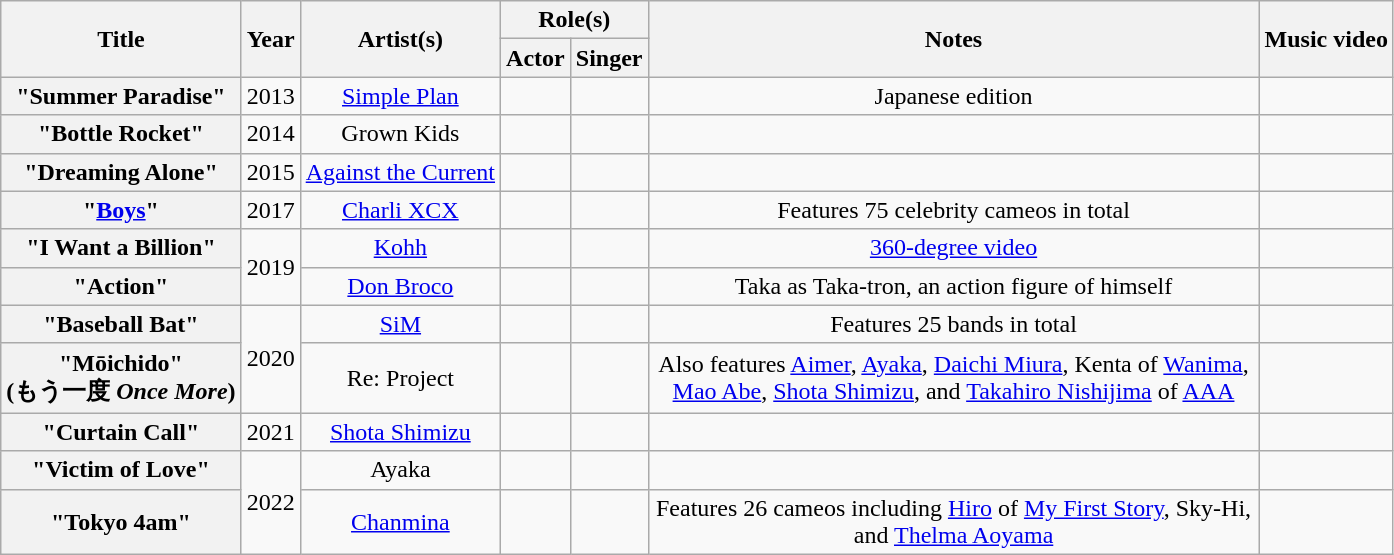<table class="wikitable sortable plainrowheaders" style="text-align:center;">
<tr>
<th rowspan="2">Title</th>
<th rowspan="2">Year</th>
<th rowspan="2">Artist(s)</th>
<th colspan="2">Role(s)</th>
<th rowspan="2" width="400">Notes</th>
<th rowspan="2">Music video</th>
</tr>
<tr>
<th>Actor</th>
<th>Singer</th>
</tr>
<tr>
<th scope="row">"Summer Paradise"</th>
<td>2013</td>
<td><a href='#'>Simple Plan</a></td>
<td></td>
<td></td>
<td>Japanese edition</td>
<td></td>
</tr>
<tr>
<th scope="row">"Bottle Rocket"</th>
<td>2014</td>
<td>Grown Kids</td>
<td></td>
<td></td>
<td></td>
<td></td>
</tr>
<tr>
<th scope="row">"Dreaming Alone"</th>
<td>2015</td>
<td><a href='#'>Against the Current</a></td>
<td></td>
<td></td>
<td></td>
<td></td>
</tr>
<tr>
<th scope="row">"<a href='#'>Boys</a>"</th>
<td>2017</td>
<td><a href='#'>Charli XCX</a></td>
<td></td>
<td></td>
<td>Features 75 celebrity cameos in total</td>
<td></td>
</tr>
<tr>
<th scope="row">"I Want a Billion"</th>
<td rowspan="2">2019</td>
<td><a href='#'>Kohh</a></td>
<td></td>
<td></td>
<td><a href='#'>360-degree video</a></td>
<td></td>
</tr>
<tr>
<th scope="row">"Action"</th>
<td><a href='#'>Don Broco</a></td>
<td></td>
<td></td>
<td>Taka as Taka-tron, an action figure of himself</td>
<td></td>
</tr>
<tr>
<th scope="row">"Baseball Bat"</th>
<td rowspan="2">2020</td>
<td><a href='#'>SiM</a></td>
<td></td>
<td></td>
<td>Features 25 bands in total</td>
<td></td>
</tr>
<tr>
<th scope="row">"Mōichido"<br>(もう一度 <em>Once More</em>)</th>
<td>Re: Project</td>
<td></td>
<td></td>
<td>Also features <a href='#'>Aimer</a>, <a href='#'>Ayaka</a>, <a href='#'>Daichi Miura</a>, Kenta of <a href='#'>Wanima</a>, <a href='#'>Mao Abe</a>, <a href='#'>Shota Shimizu</a>, and <a href='#'>Takahiro Nishijima</a> of <a href='#'>AAA</a></td>
<td></td>
</tr>
<tr>
<th scope="row">"Curtain Call"</th>
<td>2021</td>
<td><a href='#'>Shota Shimizu</a></td>
<td></td>
<td></td>
<td></td>
<td></td>
</tr>
<tr>
<th scope="row">"Victim of Love"</th>
<td rowspan=2>2022</td>
<td>Ayaka</td>
<td></td>
<td></td>
<td></td>
<td></td>
</tr>
<tr>
<th scope="row">"Tokyo 4am"</th>
<td><a href='#'>Chanmina</a></td>
<td></td>
<td></td>
<td>Features 26 cameos including <a href='#'>Hiro</a> of <a href='#'>My First Story</a>, Sky-Hi, and <a href='#'>Thelma Aoyama</a></td>
<td></td>
</tr>
</table>
